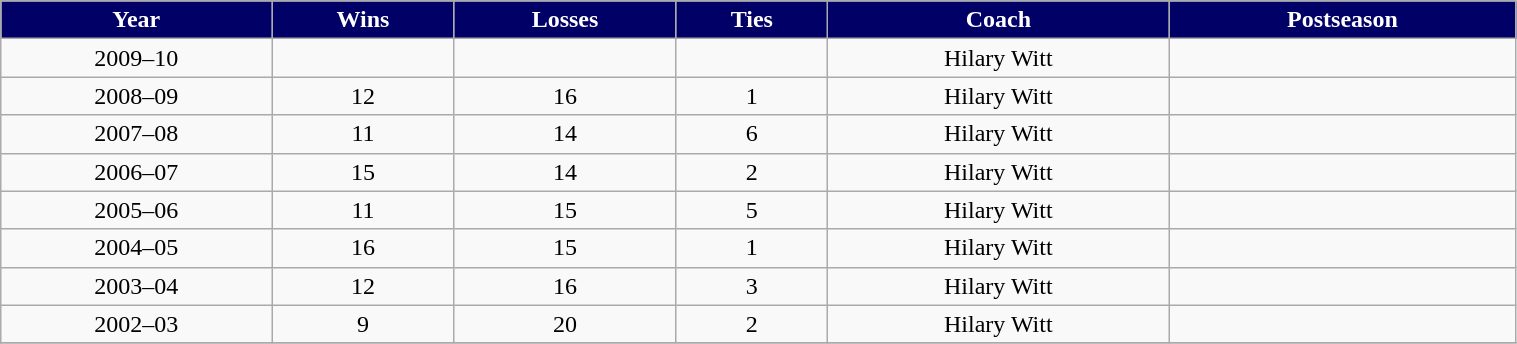<table class="wikitable" width="80%">
<tr align="center" style="background:#000066;color:#FFFFFF;">
<td><strong>Year</strong></td>
<td><strong>Wins</strong></td>
<td><strong>Losses</strong></td>
<td><strong>Ties</strong></td>
<td><strong>Coach</strong></td>
<td><strong>Postseason</strong></td>
</tr>
<tr align="center" bgcolor="">
<td>2009–10</td>
<td></td>
<td></td>
<td></td>
<td>Hilary Witt</td>
<td></td>
</tr>
<tr align="center" bgcolor="">
<td>2008–09</td>
<td>12</td>
<td>16</td>
<td>1</td>
<td>Hilary Witt</td>
<td></td>
</tr>
<tr align="center" bgcolor="">
<td>2007–08</td>
<td>11</td>
<td>14</td>
<td>6</td>
<td>Hilary Witt</td>
<td></td>
</tr>
<tr align="center" bgcolor="">
<td>2006–07</td>
<td>15</td>
<td>14</td>
<td>2</td>
<td>Hilary Witt</td>
<td></td>
</tr>
<tr align="center" bgcolor="">
<td>2005–06</td>
<td>11</td>
<td>15</td>
<td>5</td>
<td>Hilary Witt</td>
<td></td>
</tr>
<tr align="center" bgcolor="">
<td>2004–05</td>
<td>16</td>
<td>15</td>
<td>1</td>
<td>Hilary Witt</td>
<td></td>
</tr>
<tr align="center" bgcolor="">
<td>2003–04</td>
<td>12</td>
<td>16</td>
<td>3</td>
<td>Hilary Witt</td>
<td></td>
</tr>
<tr align="center" bgcolor="">
<td>2002–03</td>
<td>9</td>
<td>20</td>
<td>2</td>
<td>Hilary Witt</td>
<td></td>
</tr>
<tr align="center" bgcolor="">
</tr>
</table>
